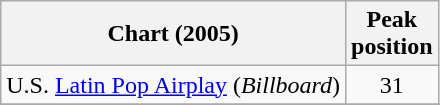<table class="wikitable sortable">
<tr>
<th>Chart (2005)</th>
<th>Peak<br>position</th>
</tr>
<tr>
<td>U.S. <a href='#'>Latin Pop Airplay</a> (<em>Billboard</em>)</td>
<td style="text-align:center;">31</td>
</tr>
<tr>
</tr>
</table>
